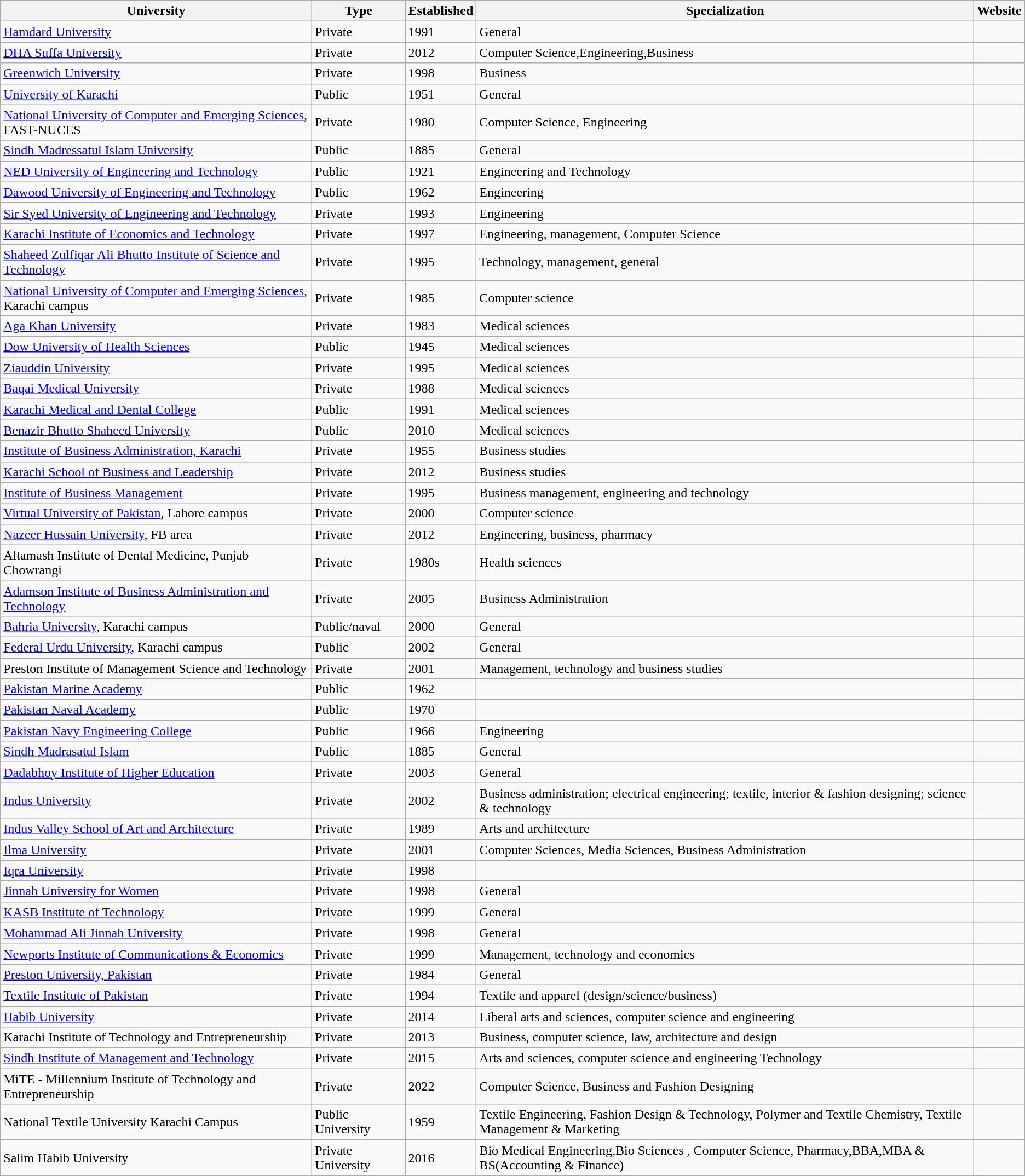<table class="wikitable sortable" style="text-align:left;">
<tr>
<th>University</th>
<th>Type</th>
<th>Established</th>
<th>Specialization</th>
<th>Website</th>
</tr>
<tr>
<td><a href='#'>Hamdard University</a></td>
<td>Private</td>
<td>1991</td>
<td>General</td>
<td></td>
</tr>
<tr>
<td><a href='#'>DHA Suffa University</a></td>
<td>Private</td>
<td>2012</td>
<td>Computer Science,Engineering,Business</td>
<td></td>
</tr>
<tr>
<td><a href='#'>Greenwich University</a></td>
<td>Private</td>
<td>1998</td>
<td>Business</td>
<td></td>
</tr>
<tr>
<td><a href='#'>University of Karachi</a></td>
<td>Public</td>
<td>1951</td>
<td>General</td>
<td></td>
</tr>
<tr>
<td><a href='#'>National University of Computer and Emerging Sciences</a>, FAST-NUCES</td>
<td>Private</td>
<td>1980</td>
<td>Computer Science, Engineering</td>
<td></td>
</tr>
<tr>
</tr>
<tr>
<td><a href='#'>Sindh Madressatul Islam University</a></td>
<td>Public</td>
<td>1885</td>
<td>General</td>
<td></td>
</tr>
<tr>
<td><a href='#'>NED University of Engineering and Technology</a></td>
<td>Public</td>
<td>1921 </td>
<td>Engineering and Technology</td>
<td></td>
</tr>
<tr>
<td><a href='#'>Dawood University of Engineering and Technology</a></td>
<td>Public</td>
<td>1962 </td>
<td>Engineering</td>
<td></td>
</tr>
<tr>
<td><a href='#'>Sir Syed University of Engineering and Technology</a></td>
<td>Private</td>
<td>1993</td>
<td>Engineering</td>
<td></td>
</tr>
<tr>
<td><a href='#'>Karachi Institute of Economics and Technology</a></td>
<td>Private</td>
<td>1997</td>
<td>Engineering, management, Computer Science</td>
<td></td>
</tr>
<tr>
<td><a href='#'>Shaheed Zulfiqar Ali Bhutto Institute of Science and Technology</a></td>
<td>Private</td>
<td>1995</td>
<td>Technology, management, general</td>
<td></td>
</tr>
<tr>
<td><a href='#'>National University of Computer and Emerging Sciences</a>, Karachi campus</td>
<td>Private</td>
<td>1985</td>
<td>Computer science</td>
<td></td>
</tr>
<tr>
<td><a href='#'>Aga Khan University</a></td>
<td>Private</td>
<td>1983</td>
<td>Medical sciences</td>
<td></td>
</tr>
<tr>
<td><a href='#'>Dow University of Health Sciences</a></td>
<td>Public</td>
<td>1945 </td>
<td>Medical sciences</td>
<td></td>
</tr>
<tr>
<td><a href='#'>Ziauddin University</a></td>
<td>Private</td>
<td>1995</td>
<td>Medical sciences</td>
<td></td>
</tr>
<tr>
<td><a href='#'>Baqai Medical University</a></td>
<td>Private</td>
<td>1988</td>
<td>Medical sciences</td>
<td></td>
</tr>
<tr>
<td><a href='#'>Karachi Medical and Dental College</a></td>
<td>Public</td>
<td>1991</td>
<td>Medical sciences</td>
<td></td>
</tr>
<tr>
<td><a href='#'>Benazir Bhutto Shaheed University</a></td>
<td>Public</td>
<td>2010</td>
<td>Medical sciences</td>
<td></td>
</tr>
<tr>
<td><a href='#'>Institute of Business Administration, Karachi</a></td>
<td>Private</td>
<td>1955</td>
<td>Business studies</td>
<td></td>
</tr>
<tr>
<td><a href='#'>Karachi School of Business and Leadership</a></td>
<td>Private</td>
<td>2012</td>
<td>Business studies</td>
<td></td>
</tr>
<tr>
<td><a href='#'>Institute of Business Management</a></td>
<td>Private</td>
<td>1995</td>
<td>Business management, engineering and technology</td>
<td></td>
</tr>
<tr>
<td><a href='#'>Virtual University of Pakistan</a>, Lahore campus</td>
<td>Private</td>
<td>2000</td>
<td>Computer science</td>
<td></td>
</tr>
<tr>
<td><a href='#'>Nazeer Hussain University</a>, FB area</td>
<td>Private</td>
<td>2012</td>
<td>Engineering, business, pharmacy</td>
<td></td>
</tr>
<tr>
<td>Altamash Institute of Dental Medicine, Punjab Chowrangi</td>
<td>Private</td>
<td>1980s</td>
<td>Health sciences</td>
<td></td>
</tr>
<tr>
<td><a href='#'>Adamson Institute of Business Administration and Technology</a></td>
<td>Private</td>
<td>2005</td>
<td>Business Administration</td>
<td></td>
</tr>
<tr>
<td><a href='#'>Bahria University</a>, Karachi campus</td>
<td>Public/naval</td>
<td>2000</td>
<td>General</td>
<td></td>
</tr>
<tr>
<td><a href='#'>Federal Urdu University</a>, Karachi campus</td>
<td>Public</td>
<td>2002</td>
<td>General</td>
<td></td>
</tr>
<tr>
<td>Preston Institute of Management Science and Technology</td>
<td>Private</td>
<td>2001</td>
<td>Management, technology and business studies</td>
<td></td>
</tr>
<tr>
<td><a href='#'>Pakistan Marine Academy</a></td>
<td>Public</td>
<td>1962</td>
<td></td>
<td></td>
</tr>
<tr>
<td><a href='#'>Pakistan Naval Academy</a></td>
<td>Public</td>
<td>1970</td>
<td></td>
<td></td>
</tr>
<tr>
<td><a href='#'>Pakistan Navy Engineering College</a></td>
<td>Public</td>
<td>1966</td>
<td>Engineering</td>
<td></td>
</tr>
<tr>
<td><a href='#'>Sindh Madrasatul Islam</a></td>
<td>Public</td>
<td>1885 </td>
<td>General</td>
<td></td>
</tr>
<tr>
<td><a href='#'>Dadabhoy Institute of Higher Education</a></td>
<td>Private</td>
<td>2003</td>
<td>General</td>
<td></td>
</tr>
<tr>
<td><a href='#'>Indus University</a></td>
<td>Private</td>
<td>2002</td>
<td>Business administration; electrical engineering; textile, interior & fashion designing; science & technology</td>
<td></td>
</tr>
<tr>
<td><a href='#'>Indus Valley School of Art and Architecture</a></td>
<td>Private</td>
<td>1989</td>
<td>Arts and architecture</td>
<td></td>
</tr>
<tr>
<td><a href='#'>Ilma University</a></td>
<td>Private</td>
<td>2001</td>
<td>Computer Sciences, Media Sciences, Business Administration</td>
<td></td>
</tr>
<tr>
<td><a href='#'>Iqra University</a></td>
<td>Private</td>
<td>1998</td>
<td></td>
<td></td>
</tr>
<tr>
<td><a href='#'>Jinnah University for Women</a></td>
<td>Private</td>
<td>1998</td>
<td>General</td>
<td></td>
</tr>
<tr>
<td><a href='#'>KASB Institute of Technology</a></td>
<td>Private</td>
<td>1999</td>
<td>General</td>
<td></td>
</tr>
<tr>
<td><a href='#'>Mohammad Ali Jinnah University</a></td>
<td>Private</td>
<td>1998</td>
<td>General</td>
<td></td>
</tr>
<tr>
<td><a href='#'>Newports Institute of Communications & Economics</a></td>
<td>Private</td>
<td>1999</td>
<td>Management, technology and economics</td>
<td></td>
</tr>
<tr>
<td><a href='#'>Preston University, Pakistan</a></td>
<td>Private</td>
<td>1984</td>
<td>General</td>
<td></td>
</tr>
<tr>
<td><a href='#'>Textile Institute of Pakistan</a></td>
<td>Private</td>
<td>1994</td>
<td>Textile and apparel (design/science/business)</td>
<td></td>
</tr>
<tr>
<td><a href='#'>Habib University</a></td>
<td>Private</td>
<td>2014</td>
<td>Liberal arts and sciences, computer science and engineering</td>
<td></td>
</tr>
<tr>
<td>Karachi Institute of Technology and Entrepreneurship</td>
<td>Private</td>
<td>2013</td>
<td>Business, computer science, law, architecture and design</td>
<td></td>
</tr>
<tr>
<td><a href='#'>Sindh Institute of Management and Technology</a></td>
<td>Private</td>
<td>2015</td>
<td>Arts and sciences, computer science and engineering Technology</td>
<td></td>
</tr>
<tr>
<td>MiTE - Millennium Institute of Technology and Entrepreneurship</td>
<td>Private</td>
<td>2022</td>
<td>Computer Science, Business and Fashion Designing</td>
<td></td>
</tr>
<tr>
<td>National Textile University Karachi Campus</td>
<td>Public University</td>
<td>1959</td>
<td>Textile Engineering, Fashion Design & Technology, Polymer and Textile Chemistry, Textile Management & Marketing</td>
</tr>
<tr>
<td>Salim Habib University</td>
<td>Private University</td>
<td>2016</td>
<td>Bio Medical Engineering,Bio Sciences , Computer Science, Pharmacy,BBA,MBA & BS(Accounting & Finance)</td>
<td></td>
</tr>
</table>
